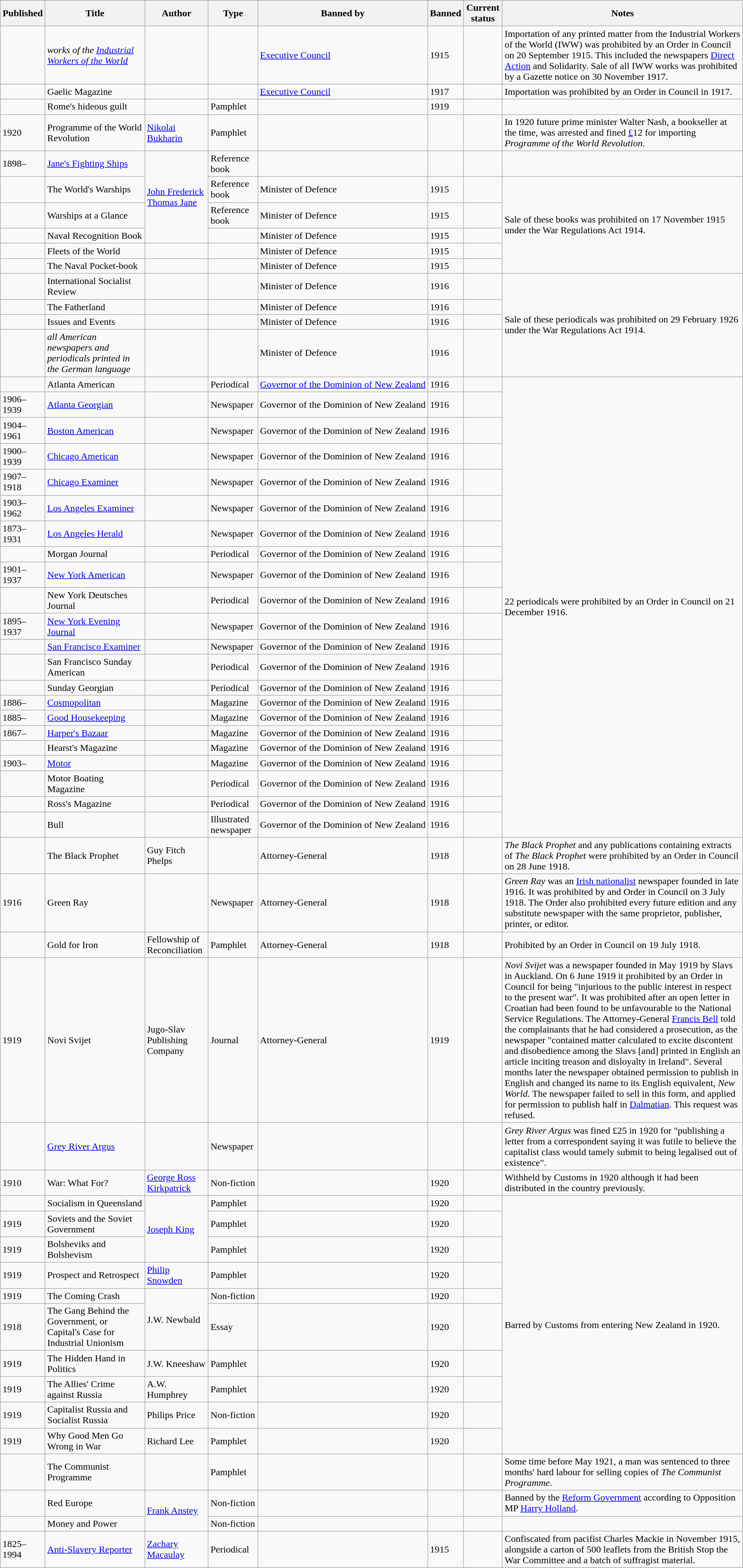<table class="wikitable sortable">
<tr>
<th>Published</th>
<th style="width:10em;">Title</th>
<th>Author</th>
<th>Type</th>
<th style="white-space: nowrap;">Banned by</th>
<th>Banned</th>
<th>Current status</th>
<th>Notes</th>
</tr>
<tr>
<td></td>
<td><em>works of the <a href='#'>Industrial Workers of the World</a></em></td>
<td></td>
<td></td>
<td style="white-space: nowrap;"><a href='#'>Executive Council</a></td>
<td>1915</td>
<td></td>
<td>Importation of any printed matter from the Industrial Workers of the World (IWW) was prohibited by an Order in Council on 20 September 1915. This included the newspapers <a href='#'>Direct Action</a> and Solidarity. Sale of all IWW works was prohibited by a Gazette notice on 30 November 1917.</td>
</tr>
<tr>
<td></td>
<td>Gaelic Magazine</td>
<td></td>
<td></td>
<td style="white-space: nowrap;"><a href='#'>Executive Council</a></td>
<td>1917</td>
<td></td>
<td>Importation was prohibited by an Order in Council in 1917.</td>
</tr>
<tr>
<td></td>
<td>Rome's hideous guilt</td>
<td></td>
<td>Pamphlet</td>
<td></td>
<td>1919</td>
<td></td>
<td></td>
</tr>
<tr>
<td>1920</td>
<td>Programme of the World Revolution</td>
<td><a href='#'>Nikolai Bukharin</a></td>
<td>Pamphlet</td>
<td></td>
<td></td>
<td></td>
<td>In 1920 future prime minister Walter Nash, a bookseller at the time, was arrested and fined <a href='#'>£</a>12 for importing <em>Programme of the World Revolution</em>.</td>
</tr>
<tr>
<td>1898–</td>
<td><a href='#'>Jane's Fighting Ships</a></td>
<td rowspan="4"><a href='#'>John Frederick Thomas Jane</a></td>
<td>Reference book</td>
<td></td>
<td></td>
<td></td>
<td></td>
</tr>
<tr>
<td></td>
<td>The World's Warships</td>
<td>Reference book</td>
<td style="white-space: nowrap;">Minister of Defence</td>
<td>1915</td>
<td></td>
<td rowspan="5">Sale of these books was prohibited on 17 November 1915 under the War Regulations Act 1914.</td>
</tr>
<tr>
<td></td>
<td>Warships at a Glance</td>
<td>Reference book</td>
<td style="white-space: nowrap;">Minister of Defence</td>
<td>1915</td>
<td></td>
</tr>
<tr>
<td></td>
<td>Naval Recognition Book</td>
<td></td>
<td style="white-space: nowrap;">Minister of Defence</td>
<td>1915</td>
<td></td>
</tr>
<tr>
<td></td>
<td>Fleets of the World</td>
<td></td>
<td></td>
<td style="white-space: nowrap;">Minister of Defence</td>
<td>1915</td>
<td></td>
</tr>
<tr>
<td></td>
<td>The Naval Pocket-book</td>
<td></td>
<td></td>
<td style="white-space: nowrap;">Minister of Defence</td>
<td>1915</td>
<td></td>
</tr>
<tr>
<td></td>
<td>International Socialist Review</td>
<td></td>
<td></td>
<td style="white-space: nowrap;">Minister of Defence</td>
<td>1916</td>
<td></td>
<td rowspan="4">Sale of these periodicals was prohibited on 29 February 1926 under the War Regulations Act 1914.</td>
</tr>
<tr>
<td></td>
<td>The Fatherland</td>
<td></td>
<td></td>
<td style="white-space: nowrap;">Minister of Defence</td>
<td>1916</td>
<td></td>
</tr>
<tr>
<td></td>
<td>Issues and Events</td>
<td></td>
<td></td>
<td style="white-space: nowrap;">Minister of Defence</td>
<td>1916</td>
<td></td>
</tr>
<tr>
<td></td>
<td><em>all American newspapers and periodicals printed in the German language</em></td>
<td></td>
<td></td>
<td style="white-space: nowrap;">Minister of Defence</td>
<td>1916</td>
<td></td>
</tr>
<tr>
<td></td>
<td>Atlanta American</td>
<td></td>
<td>Periodical</td>
<td style="white-space: nowrap;"><a href='#'>Governor of the Dominion of New Zealand</a></td>
<td>1916</td>
<td></td>
<td rowspan="22">22 periodicals were prohibited by an Order in Council on 21 December 1916.</td>
</tr>
<tr>
<td>1906–1939</td>
<td><a href='#'>Atlanta Georgian</a></td>
<td></td>
<td>Newspaper</td>
<td style="white-space: nowrap;">Governor of the Dominion of New Zealand</td>
<td>1916</td>
<td></td>
</tr>
<tr>
<td>1904–1961</td>
<td><a href='#'>Boston American</a></td>
<td></td>
<td>Newspaper</td>
<td style="white-space: nowrap;">Governor of the Dominion of New Zealand</td>
<td>1916</td>
<td></td>
</tr>
<tr>
<td>1900–1939</td>
<td><a href='#'>Chicago American</a></td>
<td></td>
<td>Newspaper</td>
<td style="white-space: nowrap;">Governor of the Dominion of New Zealand</td>
<td>1916</td>
<td></td>
</tr>
<tr>
<td>1907–1918</td>
<td><a href='#'>Chicago Examiner</a></td>
<td></td>
<td>Newspaper</td>
<td style="white-space: nowrap;">Governor of the Dominion of New Zealand</td>
<td>1916</td>
<td></td>
</tr>
<tr>
<td>1903–1962</td>
<td><a href='#'>Los Angeles Examiner</a></td>
<td></td>
<td>Newspaper</td>
<td style="white-space: nowrap;">Governor of the Dominion of New Zealand</td>
<td>1916</td>
<td></td>
</tr>
<tr>
<td>1873–1931</td>
<td><a href='#'>Los Angeles Herald</a></td>
<td></td>
<td>Newspaper</td>
<td style="white-space: nowrap;">Governor of the Dominion of New Zealand</td>
<td>1916</td>
<td></td>
</tr>
<tr>
<td></td>
<td>Morgan Journal</td>
<td></td>
<td>Periodical</td>
<td style="white-space: nowrap;">Governor of the Dominion of New Zealand</td>
<td>1916</td>
<td></td>
</tr>
<tr>
<td>1901–1937</td>
<td><a href='#'>New York American</a></td>
<td></td>
<td>Newspaper</td>
<td style="white-space: nowrap;">Governor of the Dominion of New Zealand</td>
<td>1916</td>
<td></td>
</tr>
<tr>
<td></td>
<td>New York Deutsches Journal</td>
<td></td>
<td>Periodical</td>
<td style="white-space: nowrap;">Governor of the Dominion of New Zealand</td>
<td>1916</td>
<td></td>
</tr>
<tr>
<td>1895–1937</td>
<td><a href='#'>New York Evening Journal</a></td>
<td></td>
<td>Newspaper</td>
<td style="white-space: nowrap;">Governor of the Dominion of New Zealand</td>
<td>1916</td>
<td></td>
</tr>
<tr>
<td></td>
<td><a href='#'>San Francisco Examiner</a></td>
<td></td>
<td>Newspaper</td>
<td style="white-space: nowrap;">Governor of the Dominion of New Zealand</td>
<td>1916</td>
<td></td>
</tr>
<tr>
<td></td>
<td>San Francisco Sunday American</td>
<td></td>
<td>Periodical</td>
<td style="white-space: nowrap;">Governor of the Dominion of New Zealand</td>
<td>1916</td>
<td></td>
</tr>
<tr>
<td></td>
<td>Sunday Georgian</td>
<td></td>
<td>Periodical</td>
<td style="white-space: nowrap;">Governor of the Dominion of New Zealand</td>
<td>1916</td>
<td></td>
</tr>
<tr>
<td>1886–</td>
<td><a href='#'>Cosmopolitan</a></td>
<td></td>
<td>Magazine</td>
<td style="white-space: nowrap;">Governor of the Dominion of New Zealand</td>
<td>1916</td>
<td></td>
</tr>
<tr>
<td>1885–</td>
<td><a href='#'>Good Housekeeping</a></td>
<td></td>
<td>Magazine</td>
<td style="white-space: nowrap;">Governor of the Dominion of New Zealand</td>
<td>1916</td>
<td></td>
</tr>
<tr>
<td>1867–</td>
<td><a href='#'>Harper's Bazaar</a></td>
<td></td>
<td>Magazine</td>
<td style="white-space: nowrap;">Governor of the Dominion of New Zealand</td>
<td>1916</td>
<td></td>
</tr>
<tr>
<td></td>
<td>Hearst's Magazine</td>
<td></td>
<td>Magazine</td>
<td style="white-space: nowrap;">Governor of the Dominion of New Zealand</td>
<td>1916</td>
<td></td>
</tr>
<tr>
<td>1903–</td>
<td><a href='#'>Motor</a></td>
<td></td>
<td>Magazine</td>
<td style="white-space: nowrap;">Governor of the Dominion of New Zealand</td>
<td>1916</td>
<td></td>
</tr>
<tr>
<td></td>
<td>Motor Boating Magazine</td>
<td></td>
<td>Periodical</td>
<td style="white-space: nowrap;">Governor of the Dominion of New Zealand</td>
<td>1916</td>
<td></td>
</tr>
<tr>
<td></td>
<td>Ross's Magazine</td>
<td></td>
<td>Periodical</td>
<td style="white-space: nowrap;">Governor of the Dominion of New Zealand</td>
<td>1916</td>
<td></td>
</tr>
<tr>
<td></td>
<td>Bull</td>
<td></td>
<td>Illustrated newspaper</td>
<td style="white-space: nowrap;">Governor of the Dominion of New Zealand</td>
<td>1916</td>
<td></td>
</tr>
<tr>
<td></td>
<td>The Black Prophet</td>
<td>Guy Fitch Phelps</td>
<td></td>
<td style="white-space: nowrap;">Attorney-General</td>
<td>1918</td>
<td></td>
<td><em>The Black Prophet</em> and any publications containing extracts of <em>The Black Prophet</em> were prohibited by an Order in Council on 28 June 1918.</td>
</tr>
<tr>
<td>1916</td>
<td>Green Ray</td>
<td></td>
<td>Newspaper</td>
<td style="white-space: nowrap;">Attorney-General</td>
<td>1918</td>
<td></td>
<td><em>Green Ray</em> was an <a href='#'>Irish nationalist</a> newspaper founded in late 1916. It was prohibited by and Order in Council on 3 July 1918. The Order also prohibited every future edition and any substitute newspaper with the same proprietor, publisher, printer, or editor.</td>
</tr>
<tr>
<td></td>
<td>Gold for Iron</td>
<td>Fellowship of Reconciliation</td>
<td>Pamphlet</td>
<td style="white-space: nowrap;">Attorney-General</td>
<td>1918</td>
<td></td>
<td>Prohibited by an Order in Council on 19 July 1918.</td>
</tr>
<tr>
<td>1919</td>
<td>Novi Svijet</td>
<td>Jugo-Slav Publishing Company</td>
<td>Journal</td>
<td style="white-space: nowrap;">Attorney-General</td>
<td>1919</td>
<td></td>
<td><em>Novi Svijet</em> was a newspaper founded in May 1919 by Slavs in Auckland. On 6 June 1919 it prohibited by an Order in Council for being "injurious to the public interest in respect to the present war". It was prohibited after an open letter in Croatian had been found to be unfavourable to the National Service Regulations. The Attorney-General <a href='#'>Francis Bell</a> told the complainants that he had considered a prosecution, as the newspaper "contained matter calculated to excite discontent and disobedience among the Slavs [and] printed in English an article inciting treason and disloyalty in Ireland". Several months later the newspaper obtained permission to publish in English and changed its name to its English equivalent, <em>New World</em>. The newspaper failed to sell in this form, and applied for permission to publish half in <a href='#'>Dalmatian</a>. This request was refused.</td>
</tr>
<tr>
<td></td>
<td><a href='#'>Grey River Argus</a></td>
<td></td>
<td>Newspaper</td>
<td></td>
<td></td>
<td></td>
<td><em>Grey River Argus</em> was fined £25 in 1920 for "publishing a letter from a correspondent saying it was futile to believe the capitalist class would tamely submit to being legalised out of existence".</td>
</tr>
<tr>
<td>1910</td>
<td>War: What For?</td>
<td><a href='#'>George Ross Kirkpatrick</a></td>
<td>Non-fiction</td>
<td></td>
<td>1920</td>
<td></td>
<td>Withheld by Customs in 1920 although it had been distributed in the country previously.</td>
</tr>
<tr>
<td></td>
<td>Socialism in Queensland</td>
<td rowspan="3"><a href='#'>Joseph King</a></td>
<td>Pamphlet</td>
<td></td>
<td>1920</td>
<td></td>
<td rowspan="10">Barred by Customs from entering New Zealand in 1920.</td>
</tr>
<tr>
<td>1919</td>
<td>Soviets and the Soviet Government</td>
<td>Pamphlet</td>
<td></td>
<td>1920</td>
<td></td>
</tr>
<tr>
<td>1919</td>
<td>Bolsheviks and Bolshevism</td>
<td>Pamphlet</td>
<td></td>
<td>1920</td>
<td></td>
</tr>
<tr>
<td>1919</td>
<td>Prospect and Retrospect</td>
<td><a href='#'>Philip Snowden</a></td>
<td>Pamphlet</td>
<td></td>
<td>1920</td>
<td></td>
</tr>
<tr>
<td>1919</td>
<td>The Coming Crash</td>
<td rowspan="2">J.W. Newbald</td>
<td>Non-fiction</td>
<td></td>
<td>1920</td>
<td></td>
</tr>
<tr>
<td>1918</td>
<td>The Gang Behind the Government, or Capital's Case for Industrial Unionism</td>
<td>Essay</td>
<td></td>
<td>1920</td>
<td></td>
</tr>
<tr>
<td>1919</td>
<td>The Hidden Hand in Politics</td>
<td>J.W. Kneeshaw</td>
<td>Pamphlet</td>
<td></td>
<td>1920</td>
<td></td>
</tr>
<tr>
<td>1919</td>
<td>The Allies' Crime against Russia</td>
<td>A.W. Humphrey</td>
<td>Pamphlet</td>
<td></td>
<td>1920</td>
<td></td>
</tr>
<tr>
<td>1919</td>
<td>Capitalist Russia and Socialist Russia</td>
<td>Philips Price</td>
<td>Non-fiction</td>
<td></td>
<td>1920</td>
<td></td>
</tr>
<tr>
<td>1919</td>
<td>Why Good Men Go Wrong in War</td>
<td>Richard Lee</td>
<td>Pamphlet</td>
<td></td>
<td>1920</td>
<td></td>
</tr>
<tr>
<td></td>
<td>The Communist Programme</td>
<td></td>
<td>Pamphlet</td>
<td></td>
<td></td>
<td></td>
<td>Some time before May 1921, a man was sentenced to three months' hard labour for selling copies of <em>The Communist Programme</em>.</td>
</tr>
<tr>
<td></td>
<td>Red Europe</td>
<td rowspan="2"><a href='#'>Frank Anstey</a></td>
<td>Non-fiction</td>
<td></td>
<td></td>
<td></td>
<td>Banned by the <a href='#'>Reform Government</a> according to Opposition MP <a href='#'>Harry Holland</a>.</td>
</tr>
<tr>
<td></td>
<td>Money and Power</td>
<td>Non-fiction</td>
<td></td>
<td></td>
<td></td>
<td></td>
</tr>
<tr>
<td>1825–1994</td>
<td><a href='#'>Anti-Slavery Reporter</a></td>
<td><a href='#'>Zachary Macaulay</a></td>
<td>Periodical</td>
<td></td>
<td>1915</td>
<td></td>
<td>Confiscated from pacifist Charles Mackie in November 1915, alongside a carton of 500 leaflets from the British Stop the War Committee and a batch of suffragist material.</td>
</tr>
</table>
